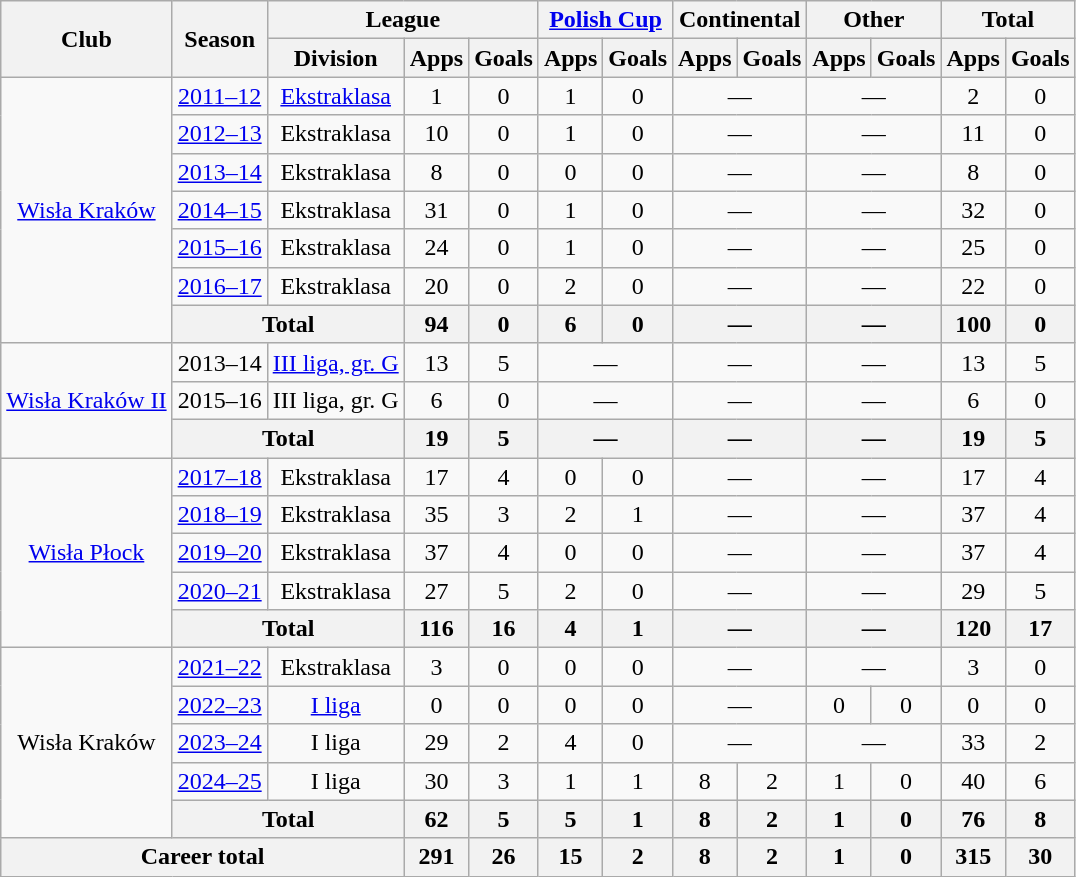<table class="wikitable" style="text-align:center">
<tr>
<th rowspan="2">Club</th>
<th rowspan="2">Season</th>
<th colspan="3">League</th>
<th colspan="2"><a href='#'>Polish Cup</a></th>
<th colspan="2">Continental</th>
<th colspan="2">Other</th>
<th colspan="2">Total</th>
</tr>
<tr>
<th>Division</th>
<th>Apps</th>
<th>Goals</th>
<th>Apps</th>
<th>Goals</th>
<th>Apps</th>
<th>Goals</th>
<th>Apps</th>
<th>Goals</th>
<th>Apps</th>
<th>Goals</th>
</tr>
<tr>
<td rowspan="7"><a href='#'>Wisła Kraków</a></td>
<td><a href='#'>2011–12</a></td>
<td><a href='#'>Ekstraklasa</a></td>
<td>1</td>
<td>0</td>
<td>1</td>
<td>0</td>
<td colspan="2">—</td>
<td colspan="2">—</td>
<td>2</td>
<td>0</td>
</tr>
<tr>
<td><a href='#'>2012–13</a></td>
<td>Ekstraklasa</td>
<td>10</td>
<td>0</td>
<td>1</td>
<td>0</td>
<td colspan="2">—</td>
<td colspan="2">—</td>
<td>11</td>
<td>0</td>
</tr>
<tr>
<td><a href='#'>2013–14</a></td>
<td>Ekstraklasa</td>
<td>8</td>
<td>0</td>
<td>0</td>
<td>0</td>
<td colspan="2">—</td>
<td colspan="2">—</td>
<td>8</td>
<td>0</td>
</tr>
<tr>
<td><a href='#'>2014–15</a></td>
<td>Ekstraklasa</td>
<td>31</td>
<td>0</td>
<td>1</td>
<td>0</td>
<td colspan="2">—</td>
<td colspan="2">—</td>
<td>32</td>
<td>0</td>
</tr>
<tr>
<td><a href='#'>2015–16</a></td>
<td>Ekstraklasa</td>
<td>24</td>
<td>0</td>
<td>1</td>
<td>0</td>
<td colspan="2">—</td>
<td colspan="2">—</td>
<td>25</td>
<td>0</td>
</tr>
<tr>
<td><a href='#'>2016–17</a></td>
<td>Ekstraklasa</td>
<td>20</td>
<td>0</td>
<td>2</td>
<td>0</td>
<td colspan="2">—</td>
<td colspan="2">—</td>
<td>22</td>
<td>0</td>
</tr>
<tr>
<th colspan="2">Total</th>
<th>94</th>
<th>0</th>
<th>6</th>
<th>0</th>
<th colspan="2">—</th>
<th colspan="2">—</th>
<th>100</th>
<th>0</th>
</tr>
<tr>
<td rowspan="3"><a href='#'>Wisła Kraków II</a></td>
<td>2013–14</td>
<td><a href='#'>III liga, gr. G</a></td>
<td>13</td>
<td>5</td>
<td colspan="2">—</td>
<td colspan="2">—</td>
<td colspan="2">—</td>
<td>13</td>
<td>5</td>
</tr>
<tr>
<td>2015–16</td>
<td>III liga, gr. G</td>
<td>6</td>
<td>0</td>
<td colspan="2">—</td>
<td colspan="2">—</td>
<td colspan="2">—</td>
<td>6</td>
<td>0</td>
</tr>
<tr>
<th colspan="2">Total</th>
<th>19</th>
<th>5</th>
<th colspan="2">—</th>
<th colspan="2">—</th>
<th colspan="2">—</th>
<th>19</th>
<th>5</th>
</tr>
<tr>
<td rowspan="5"><a href='#'>Wisła Płock</a></td>
<td><a href='#'>2017–18</a></td>
<td>Ekstraklasa</td>
<td>17</td>
<td>4</td>
<td>0</td>
<td>0</td>
<td colspan="2">—</td>
<td colspan="2">—</td>
<td>17</td>
<td>4</td>
</tr>
<tr>
<td><a href='#'>2018–19</a></td>
<td>Ekstraklasa</td>
<td>35</td>
<td>3</td>
<td>2</td>
<td>1</td>
<td colspan="2">—</td>
<td colspan="2">—</td>
<td>37</td>
<td>4</td>
</tr>
<tr>
<td><a href='#'>2019–20</a></td>
<td>Ekstraklasa</td>
<td>37</td>
<td>4</td>
<td>0</td>
<td>0</td>
<td colspan="2">—</td>
<td colspan="2">—</td>
<td>37</td>
<td>4</td>
</tr>
<tr>
<td><a href='#'>2020–21</a></td>
<td>Ekstraklasa</td>
<td>27</td>
<td>5</td>
<td>2</td>
<td>0</td>
<td colspan="2">—</td>
<td colspan="2">—</td>
<td>29</td>
<td>5</td>
</tr>
<tr>
<th colspan="2">Total</th>
<th>116</th>
<th>16</th>
<th>4</th>
<th>1</th>
<th colspan="2">—</th>
<th colspan="2">—</th>
<th>120</th>
<th>17</th>
</tr>
<tr>
<td rowspan="5">Wisła Kraków</td>
<td><a href='#'>2021–22</a></td>
<td>Ekstraklasa</td>
<td>3</td>
<td>0</td>
<td>0</td>
<td>0</td>
<td colspan="2">—</td>
<td colspan="2">—</td>
<td>3</td>
<td>0</td>
</tr>
<tr>
<td><a href='#'>2022–23</a></td>
<td><a href='#'>I liga</a></td>
<td>0</td>
<td>0</td>
<td>0</td>
<td>0</td>
<td colspan="2">—</td>
<td>0</td>
<td>0</td>
<td>0</td>
<td>0</td>
</tr>
<tr>
<td><a href='#'>2023–24</a></td>
<td>I liga</td>
<td>29</td>
<td>2</td>
<td>4</td>
<td>0</td>
<td colspan="2">—</td>
<td colspan="2">—</td>
<td>33</td>
<td>2</td>
</tr>
<tr>
<td><a href='#'>2024–25</a></td>
<td>I liga</td>
<td>30</td>
<td>3</td>
<td>1</td>
<td>1</td>
<td>8</td>
<td>2</td>
<td>1</td>
<td>0</td>
<td>40</td>
<td>6</td>
</tr>
<tr>
<th colspan="2">Total</th>
<th>62</th>
<th>5</th>
<th>5</th>
<th>1</th>
<th>8</th>
<th>2</th>
<th>1</th>
<th>0</th>
<th>76</th>
<th>8</th>
</tr>
<tr>
<th colspan="3">Career total</th>
<th>291</th>
<th>26</th>
<th>15</th>
<th>2</th>
<th>8</th>
<th>2</th>
<th>1</th>
<th>0</th>
<th>315</th>
<th>30</th>
</tr>
</table>
